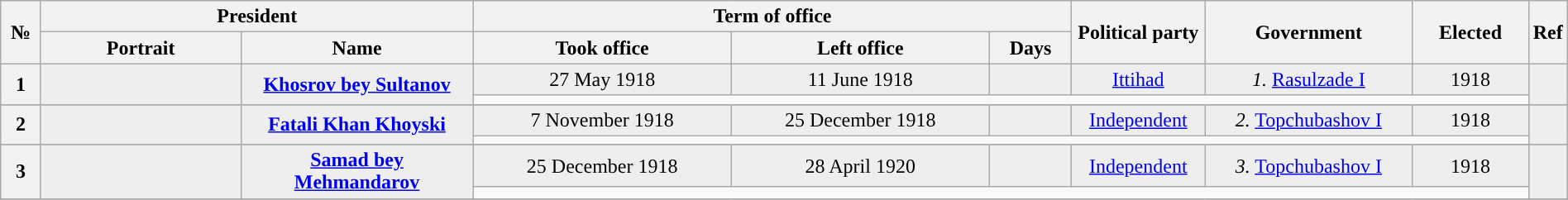<table class="wikitable"  style="text-align:center"  width="100%">
<tr>
<th rowspan=2 style="width:25px;">№</th>
<th colspan=2 style="width:280px;">President</th>
<th colspan=3>Term of office</th>
<th style="width:100px;" rowspan="2">Political party</th>
<th style="width:160px;" rowspan="2">Government</th>
<th rowspan=2>Elected</th>
<th rowspan=2 style="width:20px;">Ref</th>
</tr>
<tr>
<th>Portrait</th>
<th width=180px>Name</th>
<th>Took office</th>
<th>Left office</th>
<th>Days</th>
</tr>
<tr bgcolor=#EEEEEE>
<th rowspan=2 style="background:">1</th>
<td rowspan=2></td>
<td rowspan=2><strong><a href='#'>Khosrov bey Sultanov</a></strong><br></td>
<td>27 May 1918</td>
<td>11 June 1918</td>
<td></td>
<td style="background:"><a href='#'><span>Ittihad<br></span></a></td>
<td><em>1.</em> <a href='#'>Rasulzade I</a></td>
<td>1918</td>
<td rowspan=2></td>
</tr>
<tr>
<td colspan=6 align=left></td>
</tr>
<tr bgcolor=#EEEEEE>
</tr>
<tr>
</tr>
<tr bgcolor=#EEEEEE>
<th rowspan=2 style="background:">2</th>
<td rowspan=2></td>
<td rowspan=2><strong><a href='#'>Fatali Khan Khoyski</a></strong><br></td>
<td>7 November 1918</td>
<td>25 December 1918</td>
<td></td>
<td style="background:"><a href='#'><span>Independent<br></span></a></td>
<td><em>2.</em> <a href='#'>Topchubashov I</a></td>
<td>1918</td>
<td rowspan=2></td>
</tr>
<tr>
<td colspan=6 align=left></td>
</tr>
<tr bgcolor=#EEEEEE>
</tr>
<tr>
</tr>
<tr bgcolor=#EEEEEE>
<th rowspan=2 style="background:">3</th>
<td rowspan=2></td>
<td rowspan=2><strong><a href='#'>Samad bey Mehmandarov</a></strong><br></td>
<td>25 December 1918</td>
<td>28 April 1920</td>
<td></td>
<td style="background:"><a href='#'><span>Independent<br></span></a></td>
<td><em>3.</em> <a href='#'>Topchubashov I</a></td>
<td>1918</td>
<td rowspan=2></td>
</tr>
<tr>
<td colspan=6 align=left></td>
</tr>
<tr bgcolor=#EEEEEE>
</tr>
</table>
